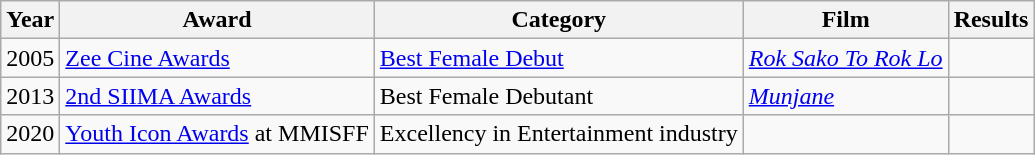<table class="wikitable">
<tr>
<th>Year</th>
<th>Award</th>
<th>Category</th>
<th>Film</th>
<th>Results</th>
</tr>
<tr>
<td>2005</td>
<td><a href='#'>Zee Cine Awards</a></td>
<td><a href='#'>Best Female Debut</a></td>
<td><em><a href='#'>Rok Sako To Rok Lo</a></em></td>
<td></td>
</tr>
<tr>
<td>2013</td>
<td><a href='#'>2nd SIIMA Awards</a></td>
<td>Best Female Debutant</td>
<td><em><a href='#'>Munjane</a></em></td>
<td> </td>
</tr>
<tr>
<td>2020</td>
<td><a href='#'>Youth Icon Awards</a> at MMISFF</td>
<td>Excellency in Entertainment industry</td>
<td></td>
<td></td>
</tr>
</table>
